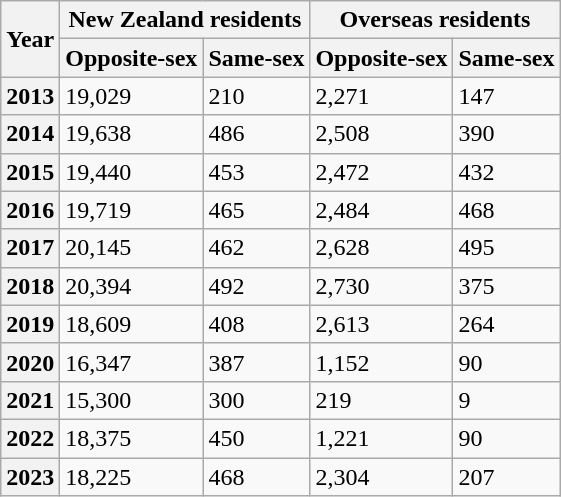<table class="wikitable" style="text-align:left;">
<tr>
<th rowspan=2>Year</th>
<th colspan=2>New Zealand residents</th>
<th colspan=2>Overseas residents</th>
</tr>
<tr>
<th>Opposite-sex</th>
<th>Same-sex</th>
<th>Opposite-sex</th>
<th>Same-sex</th>
</tr>
<tr>
<th>2013</th>
<td>19,029</td>
<td>210</td>
<td>2,271</td>
<td>147</td>
</tr>
<tr>
<th>2014</th>
<td>19,638</td>
<td>486</td>
<td>2,508</td>
<td>390</td>
</tr>
<tr>
<th>2015</th>
<td>19,440</td>
<td>453</td>
<td>2,472</td>
<td>432</td>
</tr>
<tr>
<th>2016</th>
<td>19,719</td>
<td>465</td>
<td>2,484</td>
<td>468</td>
</tr>
<tr>
<th>2017</th>
<td>20,145</td>
<td>462</td>
<td>2,628</td>
<td>495</td>
</tr>
<tr>
<th>2018</th>
<td>20,394</td>
<td>492</td>
<td>2,730</td>
<td>375</td>
</tr>
<tr>
<th>2019</th>
<td>18,609</td>
<td>408</td>
<td>2,613</td>
<td>264</td>
</tr>
<tr>
<th>2020</th>
<td>16,347</td>
<td>387</td>
<td>1,152</td>
<td>90</td>
</tr>
<tr>
<th>2021</th>
<td>15,300</td>
<td>300</td>
<td>219</td>
<td>9</td>
</tr>
<tr>
<th>2022</th>
<td>18,375</td>
<td>450</td>
<td>1,221</td>
<td>90</td>
</tr>
<tr>
<th>2023</th>
<td>18,225</td>
<td>468</td>
<td>2,304</td>
<td>207</td>
</tr>
</table>
